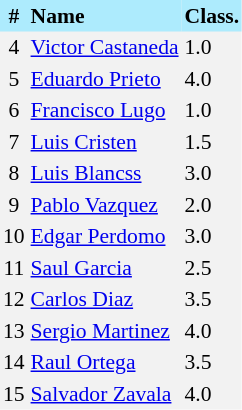<table border=0 cellpadding=2 cellspacing=0  |- bgcolor=#F2F2F2 style="text-align:center; font-size:90%;">
<tr bgcolor=#ADEBFD>
<th>#</th>
<th align=left>Name</th>
<th align=left>Class.</th>
</tr>
<tr>
<td>4</td>
<td align=left><a href='#'>Victor Castaneda</a></td>
<td align=left>1.0</td>
</tr>
<tr>
<td>5</td>
<td align=left><a href='#'>Eduardo Prieto</a></td>
<td align=left>4.0</td>
</tr>
<tr>
<td>6</td>
<td align=left><a href='#'>Francisco Lugo</a></td>
<td align=left>1.0</td>
</tr>
<tr>
<td>7</td>
<td align=left><a href='#'>Luis Cristen</a></td>
<td align=left>1.5</td>
</tr>
<tr>
<td>8</td>
<td align=left><a href='#'>Luis Blancss</a></td>
<td align=left>3.0</td>
</tr>
<tr>
<td>9</td>
<td align=left><a href='#'>Pablo Vazquez</a></td>
<td align=left>2.0</td>
</tr>
<tr>
<td>10</td>
<td align=left><a href='#'>Edgar Perdomo</a></td>
<td align=left>3.0</td>
</tr>
<tr>
<td>11</td>
<td align=left><a href='#'>Saul Garcia</a></td>
<td align=left>2.5</td>
</tr>
<tr>
<td>12</td>
<td align=left><a href='#'>Carlos Diaz</a></td>
<td align=left>3.5</td>
</tr>
<tr>
<td>13</td>
<td align=left><a href='#'>Sergio Martinez</a></td>
<td align=left>4.0</td>
</tr>
<tr>
<td>14</td>
<td align=left><a href='#'>Raul Ortega</a></td>
<td align=left>3.5</td>
</tr>
<tr>
<td>15</td>
<td align=left><a href='#'>Salvador Zavala</a></td>
<td align=left>4.0</td>
</tr>
</table>
